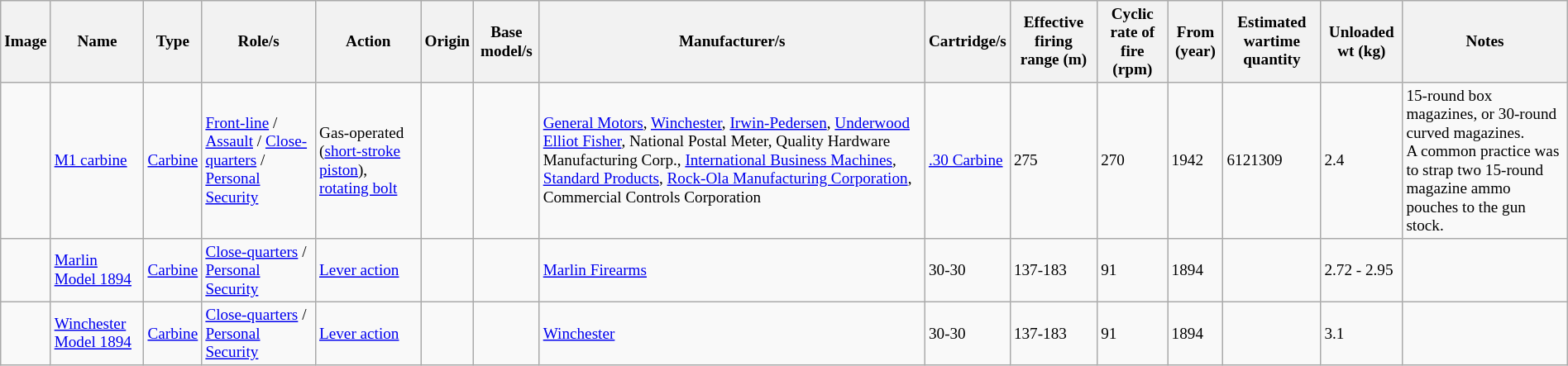<table class="wikitable sortable" style="margin:left; width:100%; font-size:80%; border-collapse:collapse;">
<tr>
<th>Image</th>
<th>Name</th>
<th>Type</th>
<th>Role/s</th>
<th>Action</th>
<th>Origin</th>
<th>Base model/s</th>
<th>Manufacturer/s</th>
<th>Cartridge/s</th>
<th>Effective firing range (m)</th>
<th>Cyclic rate of fire (rpm)</th>
<th>From (year)</th>
<th>Estimated wartime quantity</th>
<th>Unloaded wt (kg)</th>
<th>Notes</th>
</tr>
<tr>
<td></td>
<td><a href='#'>M1 carbine</a></td>
<td><a href='#'>Carbine</a></td>
<td><a href='#'>Front-line</a> / <a href='#'>Assault</a> / <a href='#'>Close-quarters</a> / <a href='#'>Personal Security</a></td>
<td>Gas-operated (<a href='#'>short-stroke piston</a>), <a href='#'>rotating bolt</a></td>
<td></td>
<td></td>
<td><a href='#'>General Motors</a>, <a href='#'>Winchester</a>, <a href='#'>Irwin-Pedersen</a>, <a href='#'>Underwood Elliot Fisher</a>, National Postal Meter, Quality Hardware Manufacturing Corp., <a href='#'>International Business Machines</a>, <a href='#'>Standard Products</a>, <a href='#'>Rock-Ola Manufacturing Corporation</a>, Commercial Controls Corporation</td>
<td><a href='#'>.30 Carbine</a></td>
<td>275</td>
<td>270</td>
<td>1942</td>
<td>6121309</td>
<td>2.4</td>
<td>15-round box magazines, or 30-round curved magazines.<br>A common practice was to strap two 15-round magazine ammo pouches to the gun stock.</td>
</tr>
<tr>
<td></td>
<td><a href='#'>Marlin Model 1894</a></td>
<td><a href='#'>Carbine</a></td>
<td><a href='#'>Close-quarters</a> / <a href='#'>Personal Security</a></td>
<td><a href='#'>Lever action</a></td>
<td></td>
<td></td>
<td><a href='#'>Marlin Firearms</a></td>
<td>30-30</td>
<td>137-183</td>
<td>91</td>
<td>1894</td>
<td></td>
<td>2.72 - 2.95</td>
<td></td>
</tr>
<tr>
<td></td>
<td><a href='#'>Winchester Model 1894</a></td>
<td><a href='#'>Carbine</a></td>
<td><a href='#'>Close-quarters</a> / <a href='#'>Personal Security</a></td>
<td><a href='#'>Lever action</a></td>
<td></td>
<td></td>
<td><a href='#'>Winchester</a></td>
<td>30-30</td>
<td>137-183</td>
<td>91</td>
<td>1894</td>
<td></td>
<td>3.1</td>
<td></td>
</tr>
</table>
